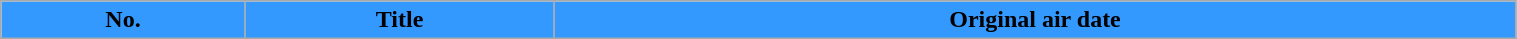<table class="wikitable plainrowheaders" style="width:80%; background:#fff;">
<tr>
<th style="background:#39f;">No.</th>
<th style="background:#39f;">Title</th>
<th style="background:#39f;">Original air date<br>






</th>
</tr>
</table>
